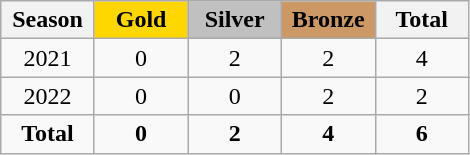<table class="wikitable" style="text-align:center">
<tr>
<th width = "55">Season</th>
<th width = "55" style = "background: Gold;">Gold</th>
<th width = "55" style = "background: Silver;">Silver</th>
<th width = "55" style = "background: #cc9966;">Bronze</th>
<th width = "55">Total</th>
</tr>
<tr>
<td>2021</td>
<td>0</td>
<td>2</td>
<td>2</td>
<td>4</td>
</tr>
<tr>
<td>2022</td>
<td>0</td>
<td>0</td>
<td>2</td>
<td>2</td>
</tr>
<tr>
<td><strong>Total</strong></td>
<td><strong>0</strong></td>
<td><strong>2</strong></td>
<td><strong>4</strong></td>
<td><strong>6</strong></td>
</tr>
</table>
